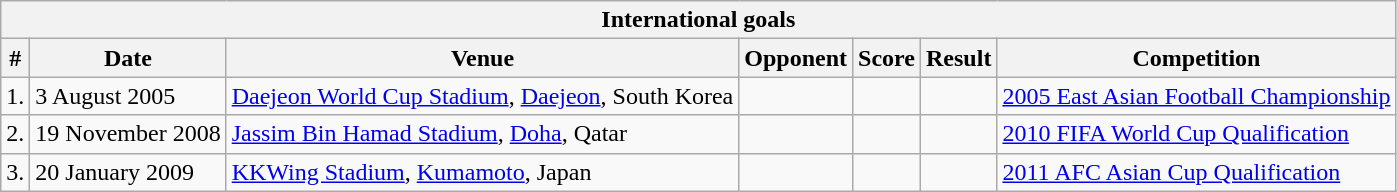<table class="wikitable collapsible collapsed">
<tr>
<th colspan="7"><strong>International goals</strong></th>
</tr>
<tr>
<th>#</th>
<th>Date</th>
<th>Venue</th>
<th>Opponent</th>
<th>Score</th>
<th>Result</th>
<th>Competition</th>
</tr>
<tr>
<td>1.</td>
<td>3 August 2005</td>
<td><a href='#'>Daejeon World Cup Stadium</a>, <a href='#'>Daejeon</a>, South Korea</td>
<td></td>
<td></td>
<td></td>
<td><a href='#'>2005 East Asian Football Championship</a></td>
</tr>
<tr>
<td>2.</td>
<td>19 November 2008</td>
<td><a href='#'>Jassim Bin Hamad Stadium</a>, <a href='#'>Doha</a>, Qatar</td>
<td></td>
<td></td>
<td></td>
<td><a href='#'>2010 FIFA World Cup Qualification</a></td>
</tr>
<tr>
<td>3.</td>
<td>20 January 2009</td>
<td><a href='#'>KKWing Stadium</a>, <a href='#'>Kumamoto</a>, Japan</td>
<td></td>
<td></td>
<td></td>
<td><a href='#'>2011 AFC Asian Cup Qualification</a></td>
</tr>
</table>
